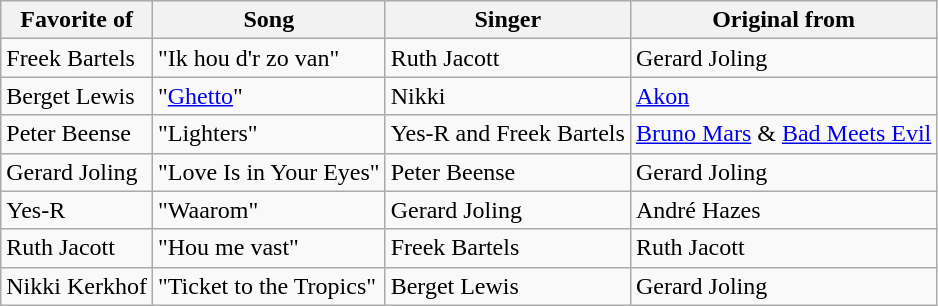<table class="wikitable">
<tr>
<th>Favorite of</th>
<th>Song</th>
<th>Singer</th>
<th>Original from</th>
</tr>
<tr>
<td>Freek Bartels</td>
<td>"Ik hou d'r zo van"</td>
<td>Ruth Jacott</td>
<td>Gerard Joling</td>
</tr>
<tr>
<td>Berget Lewis</td>
<td>"<a href='#'>Ghetto</a>"</td>
<td>Nikki</td>
<td><a href='#'>Akon</a></td>
</tr>
<tr>
<td>Peter Beense</td>
<td>"Lighters"</td>
<td>Yes-R and Freek Bartels</td>
<td><a href='#'>Bruno Mars</a> & <a href='#'>Bad Meets Evil</a></td>
</tr>
<tr>
<td>Gerard Joling</td>
<td>"Love Is in Your Eyes"</td>
<td>Peter Beense</td>
<td>Gerard Joling</td>
</tr>
<tr>
<td>Yes-R</td>
<td>"Waarom"</td>
<td>Gerard Joling</td>
<td>André Hazes</td>
</tr>
<tr>
<td>Ruth Jacott</td>
<td>"Hou me vast"</td>
<td>Freek Bartels</td>
<td>Ruth Jacott</td>
</tr>
<tr>
<td>Nikki Kerkhof</td>
<td>"Ticket to the Tropics"</td>
<td>Berget Lewis</td>
<td>Gerard Joling</td>
</tr>
</table>
